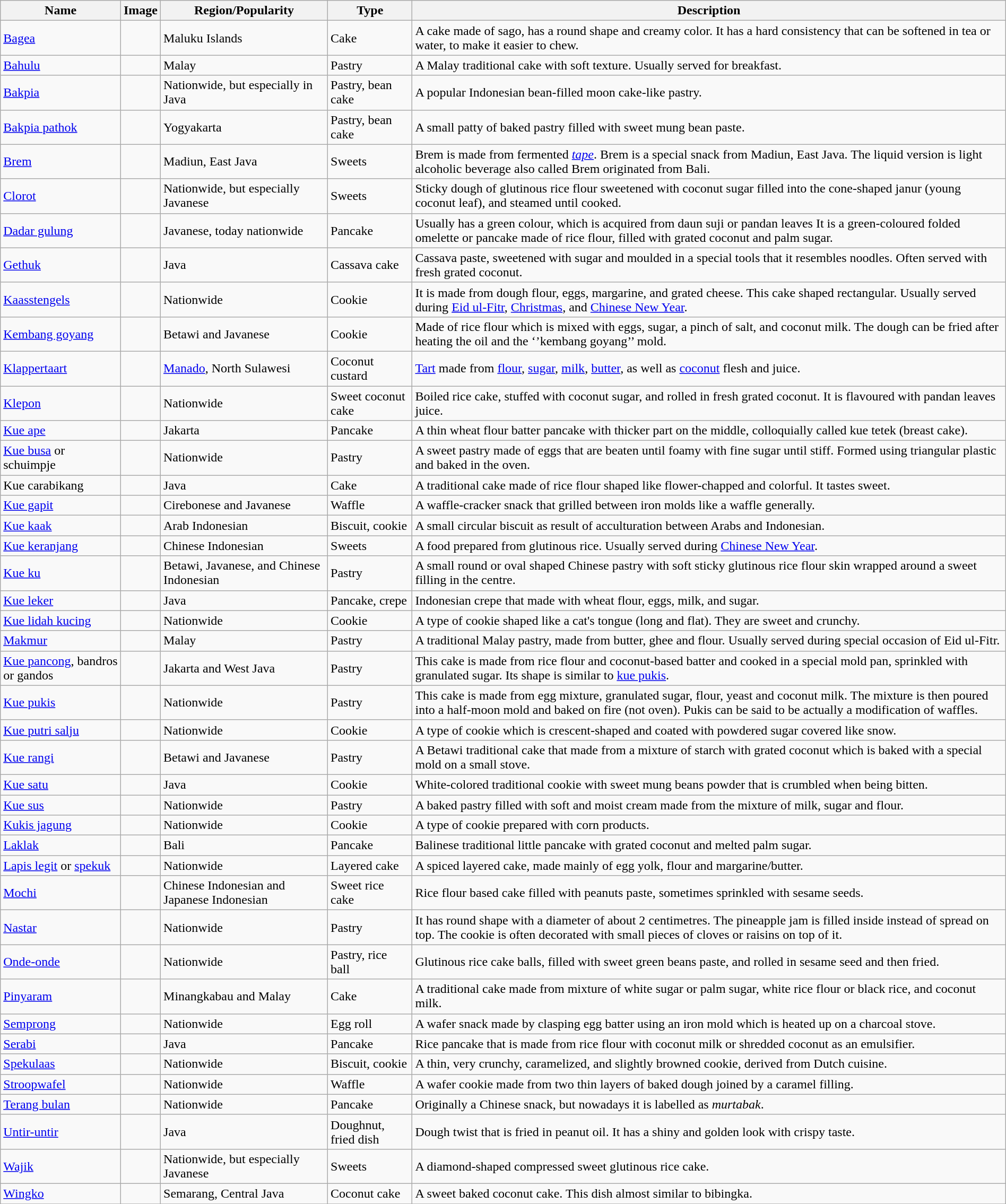<table class="wikitable sortable sticky-header" width="100%">
<tr>
<th>Name</th>
<th>Image</th>
<th>Region/Popularity</th>
<th>Type</th>
<th>Description</th>
</tr>
<tr>
<td><a href='#'>Bagea</a></td>
<td></td>
<td>Maluku Islands</td>
<td>Cake</td>
<td>A cake made of sago, has a round shape and creamy color. It has a hard consistency that can be softened in tea or water, to make it easier to chew.</td>
</tr>
<tr>
<td><a href='#'>Bahulu</a></td>
<td></td>
<td>Malay</td>
<td>Pastry</td>
<td>A Malay traditional cake with soft texture. Usually served for breakfast.</td>
</tr>
<tr>
<td><a href='#'>Bakpia</a></td>
<td></td>
<td>Nationwide, but especially in Java</td>
<td>Pastry, bean cake</td>
<td>A popular Indonesian bean-filled moon cake-like pastry.</td>
</tr>
<tr>
<td><a href='#'>Bakpia pathok</a></td>
<td></td>
<td>Yogyakarta</td>
<td>Pastry, bean cake</td>
<td>A small patty of baked pastry filled with sweet mung bean paste.</td>
</tr>
<tr>
<td><a href='#'>Brem</a></td>
<td></td>
<td>Madiun, East Java</td>
<td>Sweets</td>
<td>Brem is made from fermented <em><a href='#'>tape</a></em>. Brem is a special snack from Madiun, East Java. The liquid version is light alcoholic beverage also called Brem originated from Bali.</td>
</tr>
<tr>
<td><a href='#'>Clorot</a></td>
<td></td>
<td>Nationwide, but especially Javanese</td>
<td>Sweets</td>
<td>Sticky dough of glutinous rice flour sweetened with coconut sugar filled into the cone-shaped janur (young coconut leaf), and steamed until cooked.</td>
</tr>
<tr>
<td><a href='#'>Dadar gulung</a></td>
<td></td>
<td>Javanese, today nationwide</td>
<td>Pancake</td>
<td>Usually has a green colour, which is acquired from daun suji or pandan leaves It is a green-coloured folded omelette or pancake made of rice flour, filled with grated coconut and palm sugar.</td>
</tr>
<tr>
<td><a href='#'>Gethuk</a></td>
<td></td>
<td>Java</td>
<td>Cassava cake</td>
<td>Cassava paste, sweetened with sugar and moulded in a special tools that it resembles noodles. Often served with fresh grated coconut.</td>
</tr>
<tr>
<td><a href='#'>Kaasstengels</a></td>
<td></td>
<td>Nationwide</td>
<td>Cookie</td>
<td>It is made from dough flour, eggs, margarine, and grated cheese. This cake shaped rectangular. Usually served during <a href='#'>Eid ul-Fitr</a>, <a href='#'>Christmas</a>, and <a href='#'>Chinese New Year</a>.</td>
</tr>
<tr>
<td><a href='#'>Kembang goyang</a></td>
<td></td>
<td>Betawi and Javanese</td>
<td>Cookie</td>
<td>Made of rice flour which is mixed with eggs, sugar, a pinch of salt, and coconut milk. The dough can be fried after heating the oil and the ‘’kembang goyang’’ mold.</td>
</tr>
<tr>
<td><a href='#'>Klappertaart</a></td>
<td></td>
<td><a href='#'>Manado</a>, North Sulawesi</td>
<td>Coconut custard</td>
<td><a href='#'>Tart</a> made from <a href='#'>flour</a>, <a href='#'>sugar</a>, <a href='#'>milk</a>, <a href='#'>butter</a>, as well as <a href='#'>coconut</a> flesh and juice.</td>
</tr>
<tr>
<td><a href='#'>Klepon</a></td>
<td></td>
<td>Nationwide</td>
<td>Sweet coconut cake</td>
<td>Boiled rice cake, stuffed with coconut sugar, and rolled in fresh grated coconut. It is flavoured with pandan leaves juice.</td>
</tr>
<tr>
<td><a href='#'>Kue ape</a></td>
<td></td>
<td>Jakarta</td>
<td>Pancake</td>
<td>A thin wheat flour batter pancake with thicker part on the middle, colloquially called kue tetek (breast cake).</td>
</tr>
<tr>
<td><a href='#'>Kue busa</a> or schuimpje</td>
<td></td>
<td>Nationwide</td>
<td>Pastry</td>
<td>A sweet pastry made of eggs that are beaten until foamy with fine sugar until stiff. Formed using triangular plastic and baked in the oven.</td>
</tr>
<tr>
<td>Kue carabikang</td>
<td></td>
<td>Java</td>
<td>Cake</td>
<td>A traditional cake made of rice flour shaped like flower-chapped and colorful. It tastes sweet.</td>
</tr>
<tr>
<td><a href='#'>Kue gapit</a></td>
<td></td>
<td>Cirebonese and Javanese</td>
<td>Waffle</td>
<td>A waffle-cracker snack that grilled between iron molds like a waffle generally.</td>
</tr>
<tr>
<td><a href='#'>Kue kaak</a></td>
<td></td>
<td>Arab Indonesian</td>
<td>Biscuit, cookie</td>
<td>A small circular biscuit as result of acculturation between Arabs and Indonesian.</td>
</tr>
<tr>
<td><a href='#'>Kue keranjang</a></td>
<td></td>
<td>Chinese Indonesian</td>
<td>Sweets</td>
<td>A food prepared from glutinous rice. Usually served during <a href='#'>Chinese New Year</a>.</td>
</tr>
<tr>
<td><a href='#'>Kue ku</a></td>
<td></td>
<td>Betawi, Javanese, and Chinese Indonesian</td>
<td>Pastry</td>
<td>A small round or oval shaped Chinese pastry with soft sticky glutinous rice flour skin wrapped around a sweet filling in the centre.</td>
</tr>
<tr>
<td><a href='#'>Kue leker</a></td>
<td></td>
<td>Java</td>
<td>Pancake, crepe</td>
<td>Indonesian crepe that made with wheat flour, eggs, milk, and sugar.</td>
</tr>
<tr>
<td><a href='#'>Kue lidah kucing</a></td>
<td></td>
<td>Nationwide</td>
<td>Cookie</td>
<td>A type of cookie shaped like a cat's tongue (long and flat). They are sweet and crunchy.</td>
</tr>
<tr>
<td><a href='#'>Makmur</a></td>
<td></td>
<td>Malay</td>
<td>Pastry</td>
<td>A traditional Malay pastry, made from butter, ghee and flour. Usually served during special occasion of Eid ul-Fitr.</td>
</tr>
<tr>
<td><a href='#'>Kue pancong</a>, bandros or gandos</td>
<td></td>
<td>Jakarta and West Java</td>
<td>Pastry</td>
<td>This cake is made from rice flour and coconut-based batter and cooked in a special mold pan, sprinkled with granulated sugar. Its shape is similar to <a href='#'>kue pukis</a>.</td>
</tr>
<tr>
<td><a href='#'>Kue pukis</a></td>
<td></td>
<td>Nationwide</td>
<td>Pastry</td>
<td>This cake is made from egg mixture, granulated sugar, flour, yeast and coconut milk. The mixture is then poured into a half-moon mold and baked on fire (not oven). Pukis can be said to be actually a modification of waffles.</td>
</tr>
<tr>
<td><a href='#'>Kue putri salju</a></td>
<td></td>
<td>Nationwide</td>
<td>Cookie</td>
<td>A type of cookie which is crescent-shaped and coated with powdered sugar covered like snow.</td>
</tr>
<tr>
<td><a href='#'>Kue rangi</a></td>
<td></td>
<td>Betawi and Javanese</td>
<td>Pastry</td>
<td>A Betawi traditional cake that made from a mixture of starch with grated coconut which is baked with a special mold on a small stove.</td>
</tr>
<tr>
<td><a href='#'>Kue satu</a></td>
<td></td>
<td>Java</td>
<td>Cookie</td>
<td>White-colored traditional cookie with sweet mung beans powder that is crumbled when being bitten.</td>
</tr>
<tr>
<td><a href='#'>Kue sus</a></td>
<td></td>
<td>Nationwide</td>
<td>Pastry</td>
<td>A baked pastry filled with soft and moist cream made from the mixture of milk, sugar and flour.</td>
</tr>
<tr>
<td><a href='#'>Kukis jagung</a></td>
<td></td>
<td>Nationwide</td>
<td>Cookie</td>
<td>A type of cookie prepared with corn products.</td>
</tr>
<tr>
<td><a href='#'>Laklak</a></td>
<td></td>
<td>Bali</td>
<td>Pancake</td>
<td>Balinese traditional little pancake with grated coconut and melted palm sugar.</td>
</tr>
<tr>
<td><a href='#'>Lapis legit</a> or <a href='#'>spekuk</a></td>
<td></td>
<td>Nationwide</td>
<td>Layered cake</td>
<td>A spiced layered cake, made mainly of egg yolk, flour and margarine/butter.</td>
</tr>
<tr>
<td><a href='#'>Mochi</a></td>
<td></td>
<td>Chinese Indonesian and Japanese Indonesian</td>
<td>Sweet rice cake</td>
<td>Rice flour based cake filled with peanuts paste, sometimes sprinkled with sesame seeds.</td>
</tr>
<tr>
<td><a href='#'>Nastar</a></td>
<td></td>
<td>Nationwide</td>
<td>Pastry</td>
<td>It has round shape with a diameter of about 2 centimetres. The pineapple jam is filled inside instead of spread on top. The cookie is often decorated with small pieces of cloves or raisins on top of it.</td>
</tr>
<tr>
<td><a href='#'>Onde-onde</a></td>
<td></td>
<td>Nationwide</td>
<td>Pastry, rice ball</td>
<td>Glutinous rice cake balls, filled with sweet green beans paste, and rolled in sesame seed and then fried.</td>
</tr>
<tr>
<td><a href='#'>Pinyaram</a></td>
<td></td>
<td>Minangkabau and Malay</td>
<td>Cake</td>
<td>A traditional cake made from mixture of white sugar or palm sugar, white rice flour or black rice, and coconut milk.</td>
</tr>
<tr>
<td><a href='#'>Semprong</a></td>
<td></td>
<td>Nationwide</td>
<td>Egg roll</td>
<td>A wafer snack made by clasping egg batter using an iron mold which is heated up on a charcoal stove.</td>
</tr>
<tr>
<td><a href='#'>Serabi</a></td>
<td></td>
<td>Java</td>
<td>Pancake</td>
<td>Rice pancake that is made from rice flour with coconut milk or shredded coconut as an emulsifier.</td>
</tr>
<tr>
<td><a href='#'>Spekulaas</a></td>
<td></td>
<td>Nationwide</td>
<td>Biscuit, cookie</td>
<td>A thin, very crunchy, caramelized, and slightly browned cookie, derived from Dutch cuisine.</td>
</tr>
<tr>
<td><a href='#'>Stroopwafel</a></td>
<td></td>
<td>Nationwide</td>
<td>Waffle</td>
<td>A wafer cookie made from two thin layers of baked dough joined by a caramel filling.</td>
</tr>
<tr>
<td><a href='#'>Terang bulan</a></td>
<td></td>
<td>Nationwide</td>
<td>Pancake</td>
<td>Originally a Chinese snack, but nowadays it is labelled as <em>murtabak</em>.</td>
</tr>
<tr>
<td><a href='#'>Untir-untir</a></td>
<td></td>
<td>Java</td>
<td>Doughnut, fried dish</td>
<td>Dough twist that is fried in peanut oil. It has a shiny and golden look with crispy taste.</td>
</tr>
<tr>
<td><a href='#'>Wajik</a></td>
<td></td>
<td>Nationwide, but especially Javanese</td>
<td>Sweets</td>
<td>A diamond-shaped compressed sweet glutinous rice cake.</td>
</tr>
<tr>
<td><a href='#'>Wingko</a></td>
<td></td>
<td>Semarang, Central Java</td>
<td>Coconut cake</td>
<td>A sweet baked coconut cake. This dish almost similar to bibingka.</td>
</tr>
<tr>
</tr>
</table>
